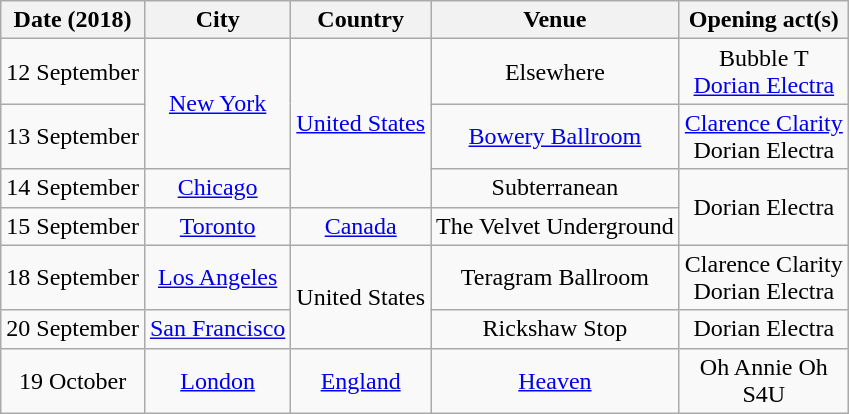<table class="wikitable" style="text-align:center;">
<tr>
<th>Date (2018)</th>
<th>City</th>
<th>Country</th>
<th>Venue</th>
<th>Opening act(s)</th>
</tr>
<tr>
<td>12 September</td>
<td rowspan="2"><a href='#'>New York</a></td>
<td rowspan="3"><a href='#'>United States</a></td>
<td>Elsewhere</td>
<td>Bubble T<br><a href='#'>Dorian Electra</a></td>
</tr>
<tr>
<td>13 September</td>
<td><a href='#'>Bowery Ballroom</a></td>
<td><a href='#'>Clarence Clarity</a><br>Dorian Electra</td>
</tr>
<tr>
<td>14 September</td>
<td><a href='#'>Chicago</a></td>
<td>Subterranean</td>
<td rowspan="2">Dorian Electra</td>
</tr>
<tr>
<td>15 September</td>
<td><a href='#'>Toronto</a></td>
<td><a href='#'>Canada</a></td>
<td>The Velvet Underground</td>
</tr>
<tr>
<td>18 September</td>
<td><a href='#'>Los Angeles</a></td>
<td rowspan="2">United States</td>
<td>Teragram Ballroom</td>
<td>Clarence Clarity<br>Dorian Electra</td>
</tr>
<tr>
<td>20 September</td>
<td><a href='#'>San Francisco</a></td>
<td>Rickshaw Stop</td>
<td>Dorian Electra</td>
</tr>
<tr>
<td>19 October</td>
<td><a href='#'>London</a></td>
<td><a href='#'>England</a></td>
<td><a href='#'>Heaven</a></td>
<td>Oh Annie Oh<br>S4U</td>
</tr>
</table>
